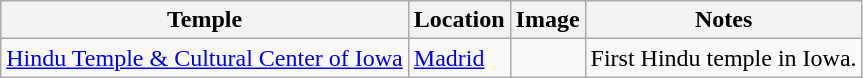<table class="wikitable sortable" id="tableTempleWikiIA">
<tr>
<th>Temple</th>
<th>Location</th>
<th>Image</th>
<th>Notes</th>
</tr>
<tr>
<td><a href='#'>Hindu Temple & Cultural Center of Iowa</a></td>
<td><a href='#'>Madrid</a></td>
<td></td>
<td>First Hindu temple in Iowa.</td>
</tr>
</table>
